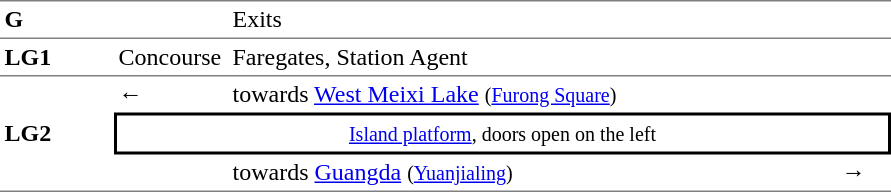<table table border=0 cellspacing=0 cellpadding=3>
<tr>
<td style="border-bottom:solid 1px gray; border-top:solid 1px gray;" valign=top><strong>G</strong></td>
<td style="border-bottom:solid 1px gray; border-top:solid 1px gray;" valign=top></td>
<td style="border-bottom:solid 1px gray; border-top:solid 1px gray;" valign=top>Exits</td>
<td style="border-bottom:solid 1px gray; border-top:solid 1px gray;" valign=top></td>
</tr>
<tr>
<td style="border-bottom:solid 1px gray;" width=70><strong>LG1</strong></td>
<td style="border-bottom:solid 1px gray;" width=70>Concourse</td>
<td style="border-bottom:solid 1px gray;" width=400>Faregates, Station Agent</td>
<td style="border-bottom:solid 1px gray;" width=30></td>
</tr>
<tr>
<td style="border-bottom:solid 1px gray;" rowspan=3><strong>LG2</strong></td>
<td>←</td>
<td> towards <a href='#'>West Meixi Lake</a> <small>(<a href='#'>Furong Square</a>)</small></td>
<td></td>
</tr>
<tr>
<td style="border-right:solid 2px black;border-left:solid 2px black;border-top:solid 2px black;border-bottom:solid 2px black;text-align:center;" colspan=3><small><a href='#'>Island platform</a>, doors open on the left</small></td>
</tr>
<tr>
<td style="border-bottom:solid 1px gray;"></td>
<td style="border-bottom:solid 1px gray;"> towards <a href='#'>Guangda</a> <small>(<a href='#'>Yuanjialing</a>)</small></td>
<td style="border-bottom:solid 1px gray;">→</td>
</tr>
<tr>
</tr>
</table>
